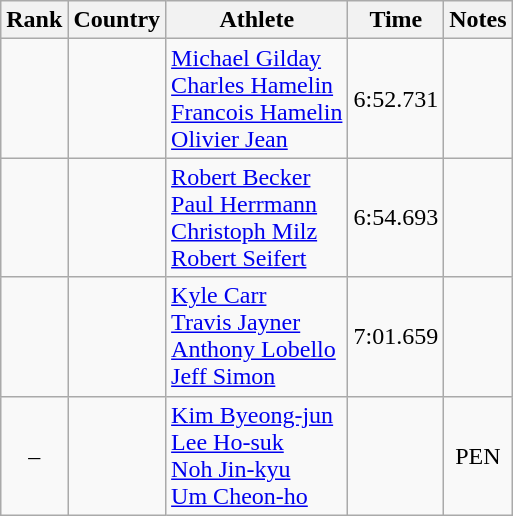<table class="wikitable sortable" style="text-align:center">
<tr>
<th>Rank</th>
<th>Country</th>
<th>Athlete</th>
<th>Time</th>
<th>Notes</th>
</tr>
<tr>
<td></td>
<td align=left></td>
<td align=left><a href='#'>Michael Gilday</a> <br> <a href='#'>Charles Hamelin</a> <br> <a href='#'>Francois Hamelin</a> <br> <a href='#'>Olivier Jean</a></td>
<td>6:52.731</td>
<td></td>
</tr>
<tr>
<td></td>
<td align=left></td>
<td align=left><a href='#'>Robert Becker</a> <br> <a href='#'>Paul Herrmann</a> <br> <a href='#'>Christoph Milz</a> <br> <a href='#'>Robert Seifert</a></td>
<td>6:54.693</td>
<td></td>
</tr>
<tr>
<td></td>
<td align=left></td>
<td align=left><a href='#'>Kyle Carr</a> <br> <a href='#'>Travis Jayner</a> <br> <a href='#'>Anthony Lobello</a> <br> <a href='#'>Jeff Simon</a></td>
<td>7:01.659</td>
<td></td>
</tr>
<tr>
<td>–</td>
<td align=left></td>
<td align=left><a href='#'>Kim Byeong-jun</a> <br> <a href='#'>Lee Ho-suk</a> <br> <a href='#'>Noh Jin-kyu</a> <br> <a href='#'>Um Cheon-ho</a></td>
<td></td>
<td>PEN</td>
</tr>
</table>
